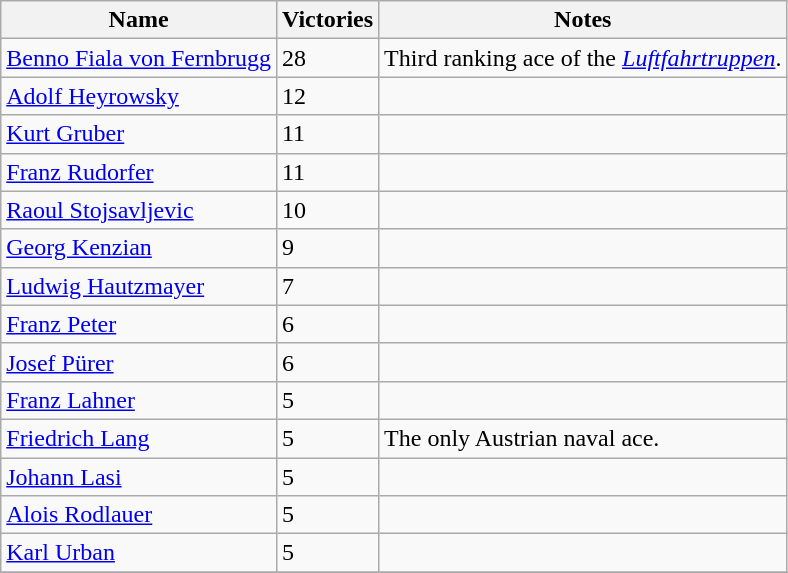<table class="wikitable sortable">
<tr>
<th>Name</th>
<th>Victories</th>
<th>Notes</th>
</tr>
<tr>
<td><a href='#'>Benno Fiala von Fernbrugg</a></td>
<td>28</td>
<td>Third ranking ace of the <em><a href='#'>Luftfahrtruppen</a></em>.</td>
</tr>
<tr>
<td><a href='#'>Adolf Heyrowsky</a></td>
<td>12</td>
<td></td>
</tr>
<tr>
<td><a href='#'>Kurt Gruber</a></td>
<td>11</td>
<td></td>
</tr>
<tr>
<td><a href='#'>Franz Rudorfer</a></td>
<td>11</td>
<td></td>
</tr>
<tr>
<td><a href='#'>Raoul Stojsavljevic</a></td>
<td>10</td>
<td></td>
</tr>
<tr>
<td><a href='#'>Georg Kenzian</a></td>
<td>9</td>
<td></td>
</tr>
<tr>
<td><a href='#'>Ludwig Hautzmayer</a></td>
<td>7</td>
<td></td>
</tr>
<tr>
<td><a href='#'>Franz Peter</a></td>
<td>6</td>
<td></td>
</tr>
<tr>
<td><a href='#'>Josef Pürer</a></td>
<td>6</td>
<td></td>
</tr>
<tr>
<td><a href='#'>Franz Lahner</a></td>
<td>5</td>
<td></td>
</tr>
<tr>
<td><a href='#'>Friedrich Lang</a></td>
<td>5</td>
<td>The only Austrian naval ace.</td>
</tr>
<tr>
<td><a href='#'>Johann Lasi</a></td>
<td>5</td>
<td></td>
</tr>
<tr>
<td><a href='#'>Alois Rodlauer</a></td>
<td>5</td>
<td></td>
</tr>
<tr>
<td><a href='#'>Karl Urban</a></td>
<td>5</td>
<td></td>
</tr>
<tr>
</tr>
</table>
